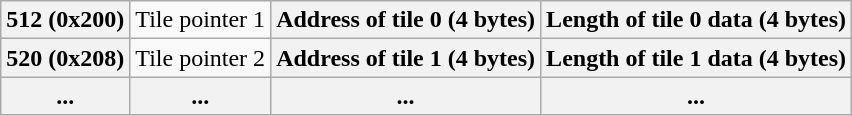<table class="wikitable">
<tr>
<th>512 (0x200)</th>
<td>Tile pointer 1</td>
<th>Address of tile 0 (4 bytes)</th>
<th>Length of tile 0 data (4 bytes)</th>
</tr>
<tr>
<th>520 (0x208)</th>
<td>Tile pointer 2</td>
<th>Address of tile 1 (4 bytes)</th>
<th>Length of tile 1 data (4 bytes)</th>
</tr>
<tr>
<th>...</th>
<th>...</th>
<th>...</th>
<th>...</th>
</tr>
</table>
